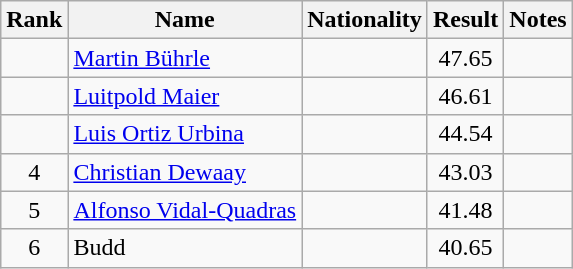<table class="wikitable sortable" style="text-align:center">
<tr>
<th>Rank</th>
<th>Name</th>
<th>Nationality</th>
<th>Result</th>
<th>Notes</th>
</tr>
<tr>
<td></td>
<td align=left><a href='#'>Martin Bührle</a></td>
<td align=left></td>
<td>47.65</td>
<td></td>
</tr>
<tr>
<td></td>
<td align=left><a href='#'>Luitpold Maier</a></td>
<td align=left></td>
<td>46.61</td>
<td></td>
</tr>
<tr>
<td></td>
<td align=left><a href='#'>Luis Ortiz Urbina</a></td>
<td align=left></td>
<td>44.54</td>
<td></td>
</tr>
<tr>
<td>4</td>
<td align=left><a href='#'>Christian Dewaay</a></td>
<td align=left></td>
<td>43.03</td>
<td></td>
</tr>
<tr>
<td>5</td>
<td align=left><a href='#'>Alfonso Vidal-Quadras</a></td>
<td align=left></td>
<td>41.48</td>
<td></td>
</tr>
<tr>
<td>6</td>
<td align=left>Budd</td>
<td align=left></td>
<td>40.65</td>
<td></td>
</tr>
</table>
